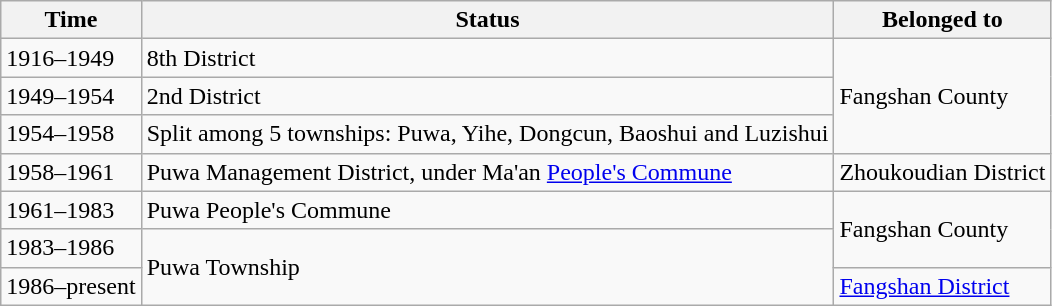<table class="wikitable">
<tr>
<th>Time</th>
<th>Status</th>
<th>Belonged to</th>
</tr>
<tr>
<td>1916–1949</td>
<td>8th District</td>
<td rowspan="3">Fangshan County</td>
</tr>
<tr>
<td>1949–1954</td>
<td>2nd District</td>
</tr>
<tr>
<td>1954–1958</td>
<td>Split among 5 townships: Puwa, Yihe, Dongcun, Baoshui and Luzishui</td>
</tr>
<tr>
<td>1958–1961</td>
<td>Puwa Management District, under Ma'an <a href='#'>People's Commune</a></td>
<td>Zhoukoudian District</td>
</tr>
<tr>
<td>1961–1983</td>
<td>Puwa People's Commune</td>
<td rowspan="2">Fangshan County</td>
</tr>
<tr>
<td>1983–1986</td>
<td rowspan="2">Puwa Township</td>
</tr>
<tr>
<td>1986–present</td>
<td><a href='#'>Fangshan District</a></td>
</tr>
</table>
